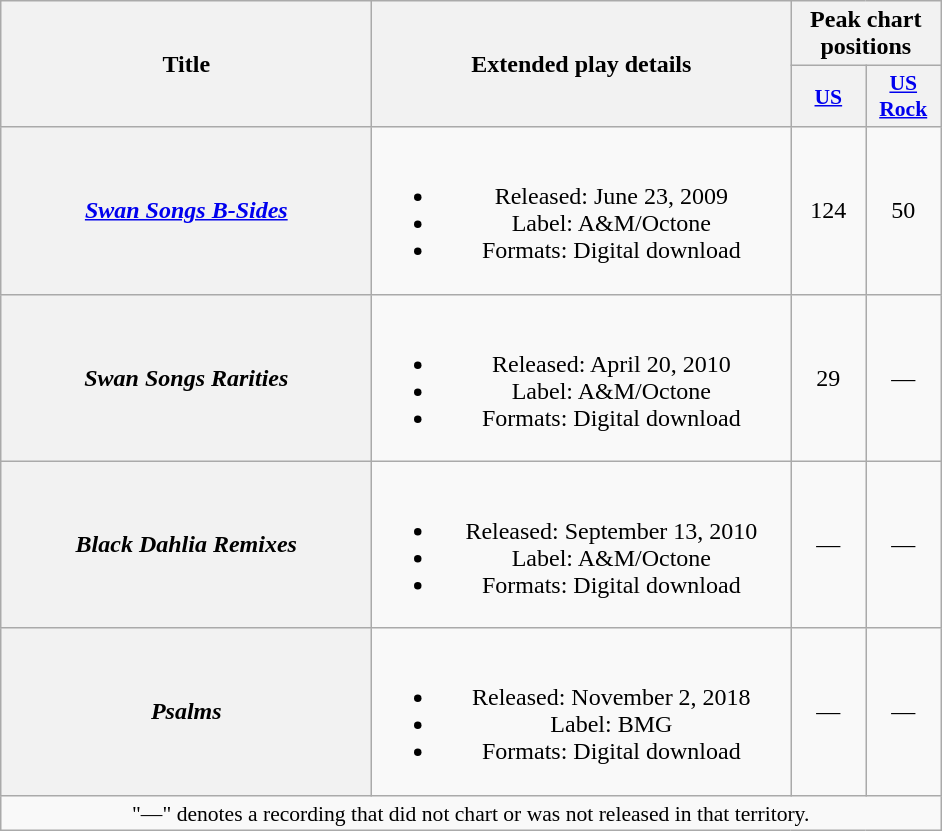<table class="wikitable plainrowheaders"  style="text-align:center;">
<tr>
<th scope="col" rowspan="2" style="width:15em;">Title</th>
<th scope="col" rowspan="2" style="width:17em;">Extended play details</th>
<th scope="col" colspan="2">Peak chart positions</th>
</tr>
<tr>
<th scope="col" style="width:3em;font-size:90%;"><a href='#'>US</a><br></th>
<th scope="col" style="width:3em;font-size:90%;"><a href='#'>US<br>Rock</a><br></th>
</tr>
<tr>
<th scope="row"><em><a href='#'>Swan Songs B-Sides</a></em></th>
<td><br><ul><li>Released: June 23, 2009</li><li>Label: A&M/Octone</li><li>Formats: Digital download</li></ul></td>
<td>124</td>
<td>50</td>
</tr>
<tr>
<th scope="row"><em>Swan Songs Rarities</em></th>
<td><br><ul><li>Released: April 20, 2010</li><li>Label: A&M/Octone</li><li>Formats: Digital download</li></ul></td>
<td>29</td>
<td>—</td>
</tr>
<tr>
<th scope="row"><em>Black Dahlia Remixes</em></th>
<td><br><ul><li>Released: September 13, 2010</li><li>Label: A&M/Octone</li><li>Formats: Digital download</li></ul></td>
<td>—</td>
<td>—</td>
</tr>
<tr>
<th scope="row"><em>Psalms</em></th>
<td><br><ul><li>Released: November 2, 2018</li><li>Label: BMG</li><li>Formats: Digital download</li></ul></td>
<td>—</td>
<td>—</td>
</tr>
<tr>
<td colspan="5" style="font-size:90%">"—" denotes a recording that did not chart or was not released in that territory.</td>
</tr>
</table>
